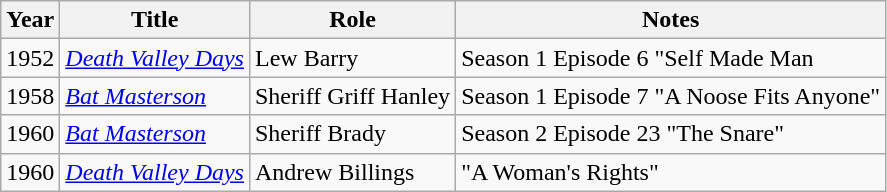<table class="wikitable plainrowheaders sortable">
<tr>
<th scope="col">Year</th>
<th scope="col">Title</th>
<th scope="col">Role</th>
<th scope="col" class="unsortable">Notes</th>
</tr>
<tr>
<td>1952</td>
<td><em><a href='#'>Death Valley Days</a></em></td>
<td>Lew Barry</td>
<td>Season 1 Episode 6 "Self Made Man</td>
</tr>
<tr>
<td>1958</td>
<td><em><a href='#'>Bat Masterson</a></em></td>
<td>Sheriff Griff Hanley</td>
<td>Season 1 Episode 7 "A Noose Fits Anyone"</td>
</tr>
<tr>
<td>1960</td>
<td><em><a href='#'>Bat Masterson</a></em></td>
<td>Sheriff Brady</td>
<td>Season 2 Episode 23 "The Snare"</td>
</tr>
<tr>
<td>1960</td>
<td><em><a href='#'>Death Valley Days</a></em></td>
<td>Andrew Billings</td>
<td>"A Woman's Rights"</td>
</tr>
</table>
